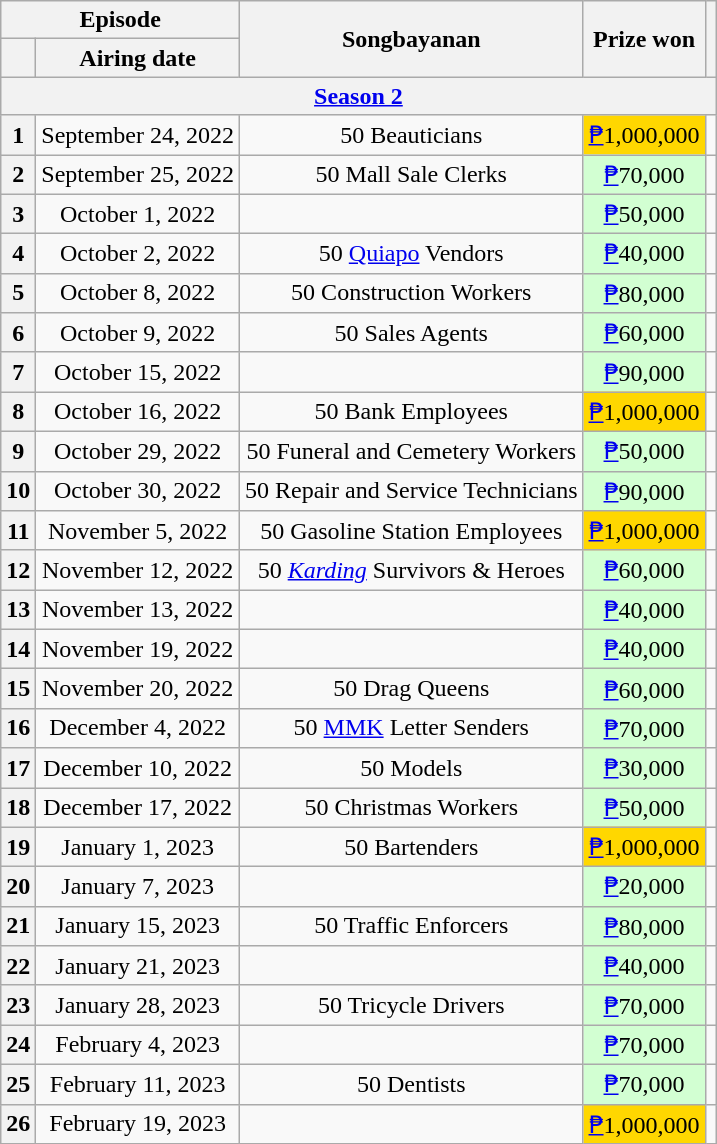<table class="wikitable plainrowheaders col3left" style="text-align: center">
<tr>
<th colspan=2>Episode</th>
<th rowspan=2>Songbayanan</th>
<th rowspan=2>Prize won</th>
<th rowspan=2></th>
</tr>
<tr>
<th></th>
<th>Airing date</th>
</tr>
<tr>
<th colspan="5"><a href='#'>Season 2</a></th>
</tr>
<tr>
<th>1</th>
<td>September 24, 2022</td>
<td>50 Beauticians</td>
<td bgcolor=gold><a href='#'>₱</a>1,000,000</td>
<td></td>
</tr>
<tr>
<th>2</th>
<td>September 25, 2022</td>
<td>50 Mall Sale Clerks</td>
<td bgcolor=D2FFD2><a href='#'>₱</a>70,000</td>
<td></td>
</tr>
<tr>
<th>3</th>
<td>October 1, 2022</td>
<td></td>
<td bgcolor=D2FFD2><a href='#'>₱</a>50,000</td>
<td></td>
</tr>
<tr>
<th>4</th>
<td>October 2, 2022</td>
<td>50 <a href='#'>Quiapo</a> Vendors</td>
<td bgcolor=D2FFD2><a href='#'>₱</a>40,000</td>
<td></td>
</tr>
<tr>
<th>5</th>
<td>October 8, 2022</td>
<td>50 Construction Workers</td>
<td bgcolor=D2FFD2><a href='#'>₱</a>80,000</td>
<td></td>
</tr>
<tr>
<th>6</th>
<td>October 9, 2022</td>
<td>50 Sales Agents</td>
<td bgcolor=D2FFD2><a href='#'>₱</a>60,000</td>
<td></td>
</tr>
<tr>
<th>7</th>
<td>October 15, 2022</td>
<td></td>
<td bgcolor=D2FFD2><a href='#'>₱</a>90,000</td>
<td></td>
</tr>
<tr>
<th>8</th>
<td>October 16, 2022</td>
<td>50 Bank Employees</td>
<td bgcolor=gold><a href='#'>₱</a>1,000,000</td>
<td></td>
</tr>
<tr>
<th>9</th>
<td>October 29, 2022</td>
<td>50 Funeral and Cemetery Workers</td>
<td bgcolor=D2FFD2><a href='#'>₱</a>50,000</td>
<td></td>
</tr>
<tr>
<th>10</th>
<td>October 30, 2022</td>
<td>50 Repair and Service Technicians</td>
<td bgcolor=D2FFD2><a href='#'>₱</a>90,000</td>
<td></td>
</tr>
<tr>
<th>11</th>
<td>November 5, 2022</td>
<td>50 Gasoline Station Employees</td>
<td bgcolor=gold><a href='#'>₱</a>1,000,000</td>
<td></td>
</tr>
<tr>
<th>12</th>
<td>November 12, 2022</td>
<td>50 <a href='#'><em>Karding</em></a> Survivors & Heroes</td>
<td bgcolor=D2FFD2><a href='#'>₱</a>60,000</td>
<td></td>
</tr>
<tr>
<th>13</th>
<td>November 13, 2022</td>
<td></td>
<td bgcolor=D2FFD2><a href='#'>₱</a>40,000</td>
<td></td>
</tr>
<tr>
<th>14</th>
<td>November 19, 2022</td>
<td></td>
<td bgcolor=D2FFD2><a href='#'>₱</a>40,000</td>
<td></td>
</tr>
<tr>
<th>15</th>
<td>November 20, 2022</td>
<td>50 Drag Queens</td>
<td bgcolor=D2FFD2><a href='#'>₱</a>60,000</td>
<td></td>
</tr>
<tr>
<th>16</th>
<td>December 4, 2022</td>
<td>50 <a href='#'>MMK</a> Letter Senders</td>
<td bgcolor=D2FFD2><a href='#'>₱</a>70,000</td>
<td></td>
</tr>
<tr>
<th>17</th>
<td>December 10, 2022</td>
<td>50 Models</td>
<td bgcolor=D2FFD2><a href='#'>₱</a>30,000</td>
<td></td>
</tr>
<tr>
<th>18</th>
<td>December 17, 2022</td>
<td>50 Christmas Workers</td>
<td bgcolor=D2FFD2><a href='#'>₱</a>50,000</td>
<td></td>
</tr>
<tr>
<th>19</th>
<td>January 1, 2023</td>
<td>50 Bartenders</td>
<td bgcolor=gold><a href='#'>₱</a>1,000,000</td>
<td></td>
</tr>
<tr>
<th>20</th>
<td>January 7, 2023</td>
<td></td>
<td bgcolor=D2FFD2><a href='#'>₱</a>20,000</td>
<td></td>
</tr>
<tr>
<th>21</th>
<td>January 15, 2023</td>
<td>50 Traffic Enforcers</td>
<td bgcolor=D2FFD2><a href='#'>₱</a>80,000</td>
<td></td>
</tr>
<tr>
<th>22</th>
<td>January 21, 2023</td>
<td></td>
<td bgcolor=D2FFD2><a href='#'>₱</a>40,000</td>
<td></td>
</tr>
<tr>
<th>23</th>
<td>January 28, 2023</td>
<td>50 Tricycle Drivers</td>
<td bgcolor=D2FFD2><a href='#'>₱</a>70,000</td>
<td></td>
</tr>
<tr>
<th>24</th>
<td>February 4, 2023</td>
<td></td>
<td bgcolor=D2FFD2><a href='#'>₱</a>70,000</td>
<td></td>
</tr>
<tr>
<th>25</th>
<td>February 11, 2023</td>
<td>50 Dentists</td>
<td bgcolor=D2FFD2><a href='#'>₱</a>70,000</td>
<td></td>
</tr>
<tr>
<th>26</th>
<td>February 19, 2023</td>
<td></td>
<td bgcolor=gold><a href='#'>₱</a>1,000,000</td>
<td></td>
</tr>
</table>
